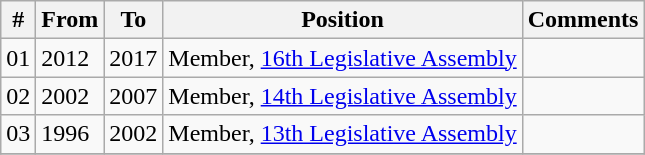<table class="wikitable sortable">
<tr>
<th>#</th>
<th>From</th>
<th>To</th>
<th>Position</th>
<th>Comments</th>
</tr>
<tr>
<td>01</td>
<td>2012</td>
<td>2017</td>
<td>Member, <a href='#'>16th Legislative Assembly</a></td>
<td></td>
</tr>
<tr>
<td>02</td>
<td>2002</td>
<td>2007</td>
<td>Member, <a href='#'>14th Legislative Assembly</a></td>
<td></td>
</tr>
<tr>
<td>03</td>
<td>1996</td>
<td>2002</td>
<td>Member, <a href='#'>13th Legislative Assembly</a></td>
<td></td>
</tr>
<tr>
</tr>
</table>
